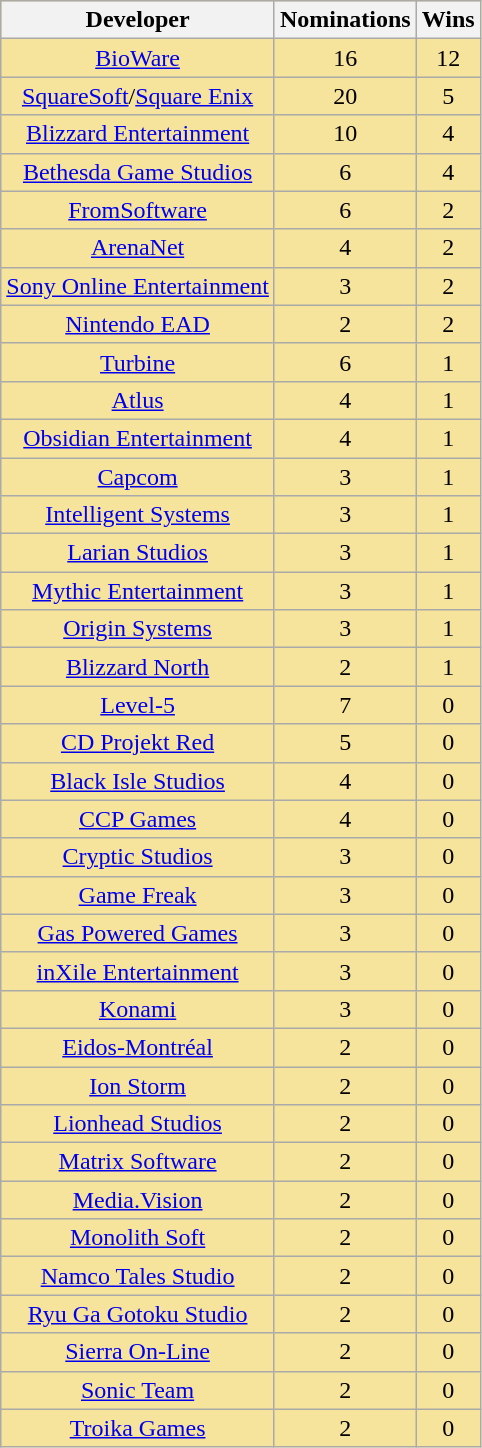<table class="wikitable sortable plainrowheaders" rowspan="2" style="text-align:center; background: #f6e39c">
<tr>
<th scope="col">Developer</th>
<th scope="col">Nominations</th>
<th scope="col">Wins</th>
</tr>
<tr>
<td><a href='#'>BioWare</a></td>
<td>16</td>
<td>12</td>
</tr>
<tr>
<td><a href='#'>SquareSoft</a>/<a href='#'>Square Enix</a></td>
<td>20</td>
<td>5</td>
</tr>
<tr>
<td><a href='#'>Blizzard Entertainment</a></td>
<td>10</td>
<td>4</td>
</tr>
<tr>
<td><a href='#'>Bethesda Game Studios</a></td>
<td>6</td>
<td>4</td>
</tr>
<tr>
<td><a href='#'>FromSoftware</a></td>
<td>6</td>
<td>2</td>
</tr>
<tr>
<td><a href='#'>ArenaNet</a></td>
<td>4</td>
<td>2</td>
</tr>
<tr>
<td><a href='#'>Sony Online Entertainment</a></td>
<td>3</td>
<td>2</td>
</tr>
<tr>
<td><a href='#'>Nintendo EAD</a></td>
<td>2</td>
<td>2</td>
</tr>
<tr>
<td><a href='#'>Turbine</a></td>
<td>6</td>
<td>1</td>
</tr>
<tr>
<td><a href='#'>Atlus</a></td>
<td>4</td>
<td>1</td>
</tr>
<tr>
<td><a href='#'>Obsidian Entertainment</a></td>
<td>4</td>
<td>1</td>
</tr>
<tr>
<td><a href='#'>Capcom</a></td>
<td>3</td>
<td>1</td>
</tr>
<tr>
<td><a href='#'>Intelligent Systems</a></td>
<td>3</td>
<td>1</td>
</tr>
<tr>
<td><a href='#'>Larian Studios</a></td>
<td>3</td>
<td>1</td>
</tr>
<tr>
<td><a href='#'>Mythic Entertainment</a></td>
<td>3</td>
<td>1</td>
</tr>
<tr>
<td><a href='#'>Origin Systems</a></td>
<td>3</td>
<td>1</td>
</tr>
<tr>
<td><a href='#'>Blizzard North</a></td>
<td>2</td>
<td>1</td>
</tr>
<tr>
<td><a href='#'>Level-5</a></td>
<td>7</td>
<td>0</td>
</tr>
<tr>
<td><a href='#'>CD Projekt Red</a></td>
<td>5</td>
<td>0</td>
</tr>
<tr>
<td><a href='#'>Black Isle Studios</a></td>
<td>4</td>
<td>0</td>
</tr>
<tr>
<td><a href='#'>CCP Games</a></td>
<td>4</td>
<td>0</td>
</tr>
<tr>
<td><a href='#'>Cryptic Studios</a></td>
<td>3</td>
<td>0</td>
</tr>
<tr>
<td><a href='#'>Game Freak</a></td>
<td>3</td>
<td>0</td>
</tr>
<tr>
<td><a href='#'>Gas Powered Games</a></td>
<td>3</td>
<td>0</td>
</tr>
<tr>
<td><a href='#'>inXile Entertainment</a></td>
<td>3</td>
<td>0</td>
</tr>
<tr>
<td><a href='#'>Konami</a></td>
<td>3</td>
<td>0</td>
</tr>
<tr>
<td><a href='#'>Eidos-Montréal</a></td>
<td>2</td>
<td>0</td>
</tr>
<tr>
<td><a href='#'>Ion Storm</a></td>
<td>2</td>
<td>0</td>
</tr>
<tr>
<td><a href='#'>Lionhead Studios</a></td>
<td>2</td>
<td>0</td>
</tr>
<tr>
<td><a href='#'>Matrix Software</a></td>
<td>2</td>
<td>0</td>
</tr>
<tr>
<td><a href='#'>Media.Vision</a></td>
<td>2</td>
<td>0</td>
</tr>
<tr>
<td><a href='#'>Monolith Soft</a></td>
<td>2</td>
<td>0</td>
</tr>
<tr>
<td><a href='#'>Namco Tales Studio</a></td>
<td>2</td>
<td>0</td>
</tr>
<tr>
<td><a href='#'>Ryu Ga Gotoku Studio</a></td>
<td>2</td>
<td>0</td>
</tr>
<tr>
<td><a href='#'>Sierra On-Line</a></td>
<td>2</td>
<td>0</td>
</tr>
<tr>
<td><a href='#'>Sonic Team</a></td>
<td>2</td>
<td>0</td>
</tr>
<tr>
<td><a href='#'>Troika Games</a></td>
<td>2</td>
<td>0</td>
</tr>
</table>
